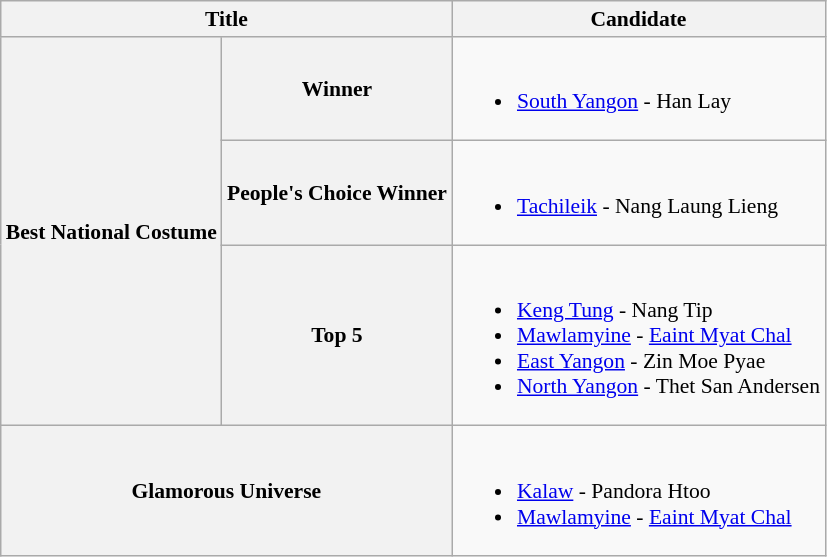<table class="wikitable" style="font-size: 90%";>
<tr>
<th colspan=2>Title</th>
<th>Candidate</th>
</tr>
<tr>
<th rowspan=3>Best National Costume</th>
<th>Winner</th>
<td><br><ul><li> <a href='#'>South Yangon</a> - Han Lay</li></ul></td>
</tr>
<tr>
<th>People's Choice Winner</th>
<td><br><ul><li> <a href='#'>Tachileik</a> - Nang Laung Lieng</li></ul></td>
</tr>
<tr>
<th>Top 5</th>
<td><br><ul><li> <a href='#'>Keng Tung</a> - Nang Tip</li><li> <a href='#'>Mawlamyine</a> - <a href='#'>Eaint Myat Chal</a></li><li> <a href='#'>East Yangon</a> - Zin Moe Pyae</li><li> <a href='#'>North Yangon</a> - Thet San Andersen</li></ul></td>
</tr>
<tr>
<th colspan=2>Glamorous Universe</th>
<td><br><ul><li> <a href='#'>Kalaw</a> - Pandora Htoo</li><li> <a href='#'>Mawlamyine</a> - <a href='#'>Eaint Myat Chal</a></li></ul></td>
</tr>
</table>
